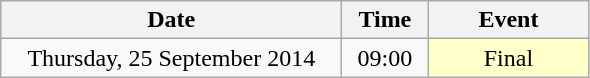<table class = "wikitable" style="text-align:center;">
<tr>
<th width=220>Date</th>
<th width=50>Time</th>
<th width=100>Event</th>
</tr>
<tr>
<td>Thursday, 25 September 2014</td>
<td>09:00</td>
<td bgcolor=ffffcc>Final</td>
</tr>
</table>
